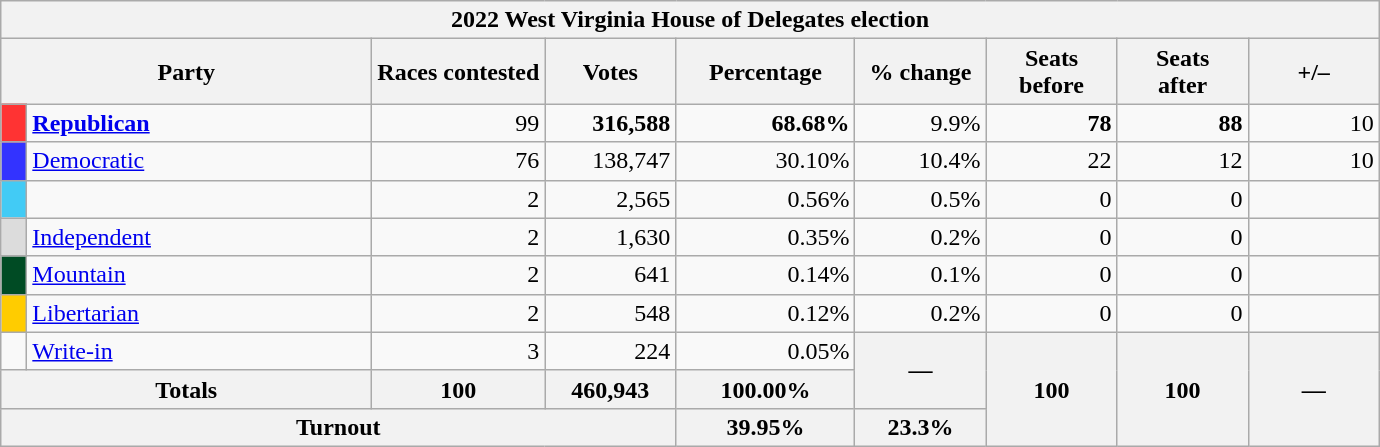<table class="wikitable">
<tr>
<th colspan="10">2022 West Virginia House of Delegates election</th>
</tr>
<tr align="center">
<th colspan="2" style="width: 15em">Party</th>
<th>Races contested</th>
<th style="width: 5em">Votes</th>
<th style="width: 7em">Percentage</th>
<th style="width: 5em">% change</th>
<th style="width: 5em">Seats<br>before</th>
<th style="width: 5em">Seats<br>after</th>
<th style="width: 5em">+/–</th>
</tr>
<tr>
<th style="background-color:#FF3333; width: 3px"></th>
<td style="width: 130px"><a href='#'><strong>Republican</strong></a></td>
<td align="right">99</td>
<td align="right"><strong>316,588</strong></td>
<td align="right"><strong>68.68%</strong></td>
<td align="right"> 9.9%</td>
<td align="right"><strong>78</strong></td>
<td align="right"><strong>88</strong></td>
<td align="right"> 10</td>
</tr>
<tr>
<th style="background-color:#3333FF; width: 3px"></th>
<td style="width: 130px"><a href='#'>Democratic</a></td>
<td align="right">76</td>
<td align="right">138,747</td>
<td align="right">30.10%</td>
<td align="right"> 10.4%</td>
<td align="right">22</td>
<td align="right">12</td>
<td align="right"> 10</td>
</tr>
<tr>
<th style="background-color:#42cbf5; width: 3px"></th>
<td></td>
<td align="right">2</td>
<td align="right">2,565</td>
<td align="right">0.56%</td>
<td align="right"> 0.5%</td>
<td align="right">0</td>
<td align="right">0</td>
<td align="right"></td>
</tr>
<tr>
<th style="background-color:#DCDCDC; width: 3px"></th>
<td><a href='#'>Independent</a></td>
<td align="right">2</td>
<td align="right">1,630</td>
<td align="right">0.35%</td>
<td align="right"> 0.2%</td>
<td align="right">0</td>
<td align="right">0</td>
<td align="right"></td>
</tr>
<tr>
<th style="background-color:#004b24; width: 3px"></th>
<td><a href='#'>Mountain</a></td>
<td align="right">2</td>
<td align="right">641</td>
<td align="right">0.14%</td>
<td align="right"> 0.1%</td>
<td align="right">0</td>
<td align="right">0</td>
<td align="right"></td>
</tr>
<tr>
<th style="background-color:#FC0; width: 3px"></th>
<td><a href='#'>Libertarian</a></td>
<td align="right">2</td>
<td align="right">548</td>
<td align="right">0.12%</td>
<td align="right"> 0.2%</td>
<td align="right">0</td>
<td align="right">0</td>
<td align="right"></td>
</tr>
<tr>
<td></td>
<td><a href='#'>Write-in</a></td>
<td align="right">3</td>
<td align="right">224</td>
<td align="right">0.05%</td>
<th rowspan="2">—</th>
<th rowspan="3">100</th>
<th rowspan="3">100</th>
<th rowspan="3">—</th>
</tr>
<tr>
<th colspan="2" align="right">Totals</th>
<th align="right">100</th>
<th align="right">460,943</th>
<th align="right">100.00%</th>
</tr>
<tr>
<th colspan="4">Turnout</th>
<th>39.95%</th>
<th> 23.3%</th>
</tr>
</table>
